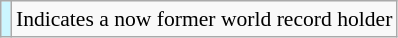<table class="wikitable" style="font-size:90%;">
<tr>
<td style="background-color:#CCF6FF"></td>
<td>Indicates a now former world record holder</td>
</tr>
</table>
